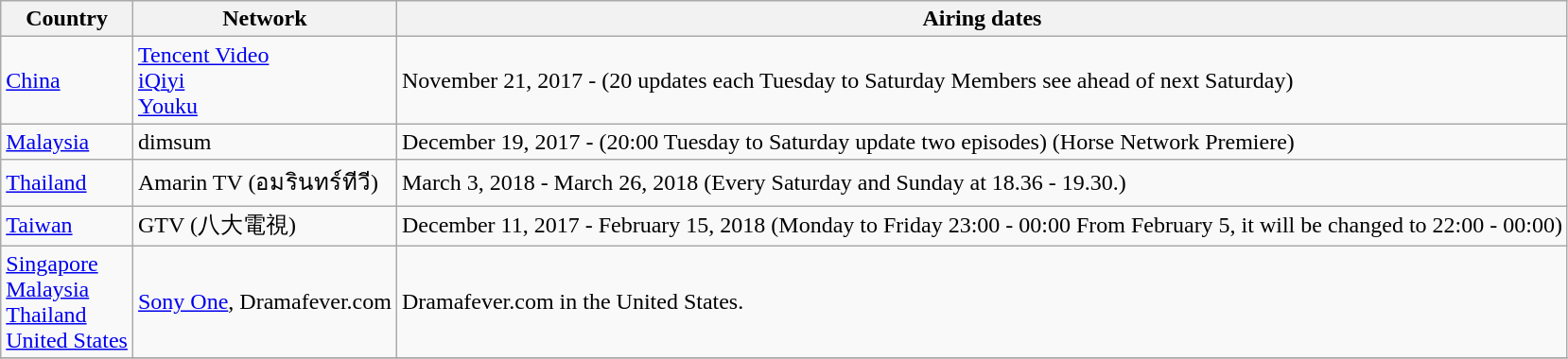<table class="wikitable">
<tr>
<th>Country</th>
<th>Network</th>
<th>Airing dates</th>
</tr>
<tr>
<td> <a href='#'>China</a></td>
<td><a href='#'>Tencent Video</a> <br> <a href='#'>iQiyi</a> <br> <a href='#'>Youku</a></td>
<td>November 21, 2017 - (20 updates each Tuesday to Saturday Members see ahead of next Saturday)</td>
</tr>
<tr>
<td> <a href='#'>Malaysia</a></td>
<td>dimsum</td>
<td>December 19, 2017 - (20:00 Tuesday to Saturday update two episodes) (Horse Network Premiere)</td>
</tr>
<tr>
<td> <a href='#'>Thailand</a></td>
<td>Amarin TV (อมรินทร์ทีวี)</td>
<td>March 3, 2018 - March 26, 2018 (Every Saturday and Sunday at 18.36 - 19.30.)</td>
</tr>
<tr>
<td> <a href='#'>Taiwan</a></td>
<td>GTV (八大電視)</td>
<td>December 11, 2017 - February 15, 2018 (Monday to Friday 23:00 - 00:00 From February 5, it will be changed to 22:00 - 00:00)</td>
</tr>
<tr>
<td> <a href='#'>Singapore</a> <br>   <a href='#'>Malaysia</a> <br>   <a href='#'>Thailand</a> <br>  <a href='#'>United States</a></td>
<td><a href='#'>Sony One</a>, Dramafever.com</td>
<td>Dramafever.com in the United States.</td>
</tr>
<tr>
</tr>
</table>
